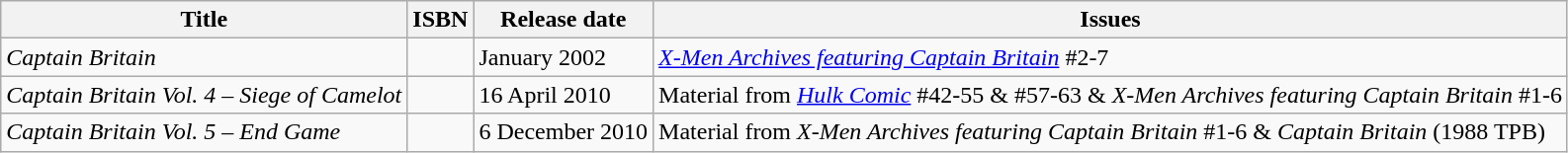<table class="wikitable">
<tr>
<th !width=25%>Title</th>
<th>ISBN</th>
<th>Release date</th>
<th !width=30%>Issues</th>
</tr>
<tr>
<td><em>Captain Britain</em></td>
<td></td>
<td>January 2002</td>
<td><em><a href='#'>X-Men Archives featuring Captain Britain</a></em> #2-7</td>
</tr>
<tr>
<td><em>Captain Britain Vol. 4 – Siege of Camelot</em></td>
<td></td>
<td>16 April 2010</td>
<td>Material from <em><a href='#'>Hulk Comic</a></em> #42-55 & #57-63 & <em>X-Men Archives featuring Captain Britain</em> #1-6</td>
</tr>
<tr>
<td><em>Captain Britain Vol. 5 – End Game</em></td>
<td></td>
<td>6 December 2010</td>
<td>Material from <em>X-Men Archives featuring Captain Britain</em> #1-6 & <em>Captain Britain</em> (1988 TPB)</td>
</tr>
</table>
